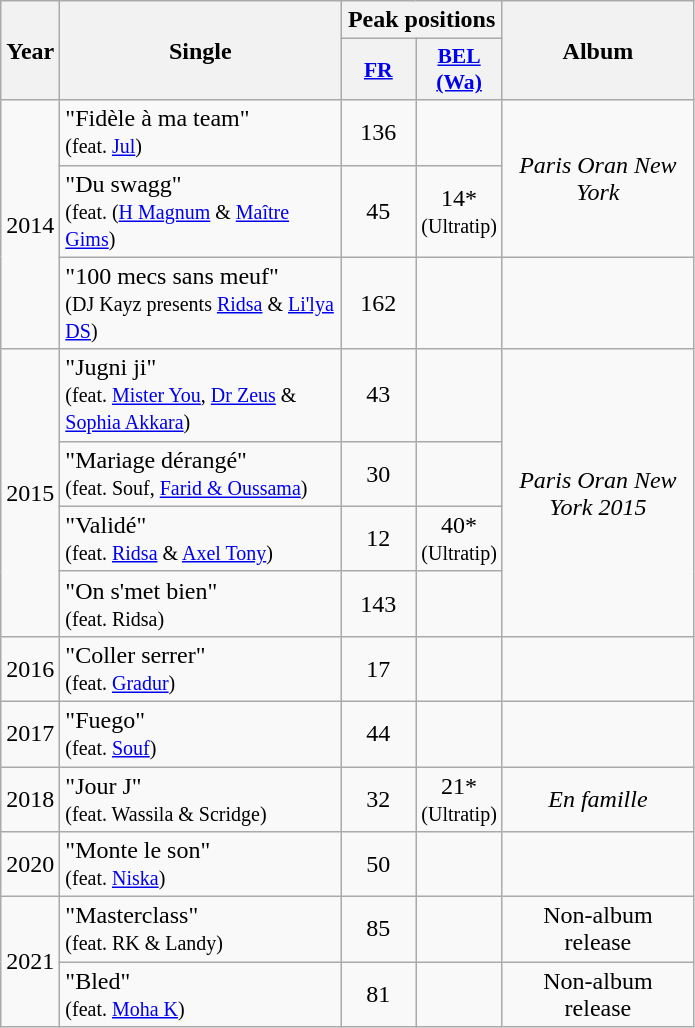<table class="wikitable">
<tr>
<th align="center" rowspan="2" width="10">Year</th>
<th align="center" rowspan="2" width="180">Single</th>
<th align="center" colspan="2" width="20">Peak positions</th>
<th align="center" rowspan="2" width="120">Album</th>
</tr>
<tr>
<th scope="col" style="width:3em;font-size:90%;"><a href='#'>FR</a><br></th>
<th scope="col" style="width:3em;font-size:90%;"><a href='#'>BEL<br>(Wa)</a><br></th>
</tr>
<tr>
<td style="text-align:center;" rowspan=3>2014</td>
<td>"Fidèle à ma team" <br><small>(feat. <a href='#'>Jul</a>)</small></td>
<td style="text-align:center;">136</td>
<td style="text-align:center;"></td>
<td style="text-align:center;" rowspan=2><em>Paris Oran New York</em></td>
</tr>
<tr>
<td>"Du swagg" <br><small>(feat. (<a href='#'>H Magnum</a> & <a href='#'>Maître Gims</a>)</small></td>
<td style="text-align:center;">45</td>
<td style="text-align:center;">14*<br><small>(Ultratip)</small></td>
</tr>
<tr>
<td>"100 mecs sans meuf" <br><small>(DJ Kayz presents <a href='#'>Ridsa</a> & <a href='#'>Li'lya DS</a>)</small></td>
<td style="text-align:center;">162</td>
<td style="text-align:center;"></td>
<td style="text-align:center;"></td>
</tr>
<tr>
<td style="text-align:center;" rowspan=4>2015</td>
<td>"Jugni ji" <br><small>(feat. <a href='#'>Mister You</a>, <a href='#'>Dr Zeus</a> & <a href='#'>Sophia Akkara</a>)</small></td>
<td style="text-align:center;">43</td>
<td style="text-align:center;"></td>
<td style="text-align:center;" rowspan=4><em>Paris Oran New York 2015</em></td>
</tr>
<tr>
<td>"Mariage dérangé"<br><small>(feat. Souf, <a href='#'>Farid & Oussama</a>)</small></td>
<td style="text-align:center;">30</td>
<td style="text-align:center;"></td>
</tr>
<tr>
<td>"Validé"<br><small>(feat. <a href='#'>Ridsa</a> & <a href='#'>Axel Tony</a>)</small></td>
<td style="text-align:center;">12</td>
<td style="text-align:center;">40*<br><small>(Ultratip)</small></td>
</tr>
<tr>
<td>"On s'met bien"<br><small>(feat. Ridsa)</small></td>
<td style="text-align:center;">143</td>
<td style="text-align:center;"></td>
</tr>
<tr>
<td style="text-align:center;" rowspan=1>2016</td>
<td>"Coller serrer" <br><small>(feat. <a href='#'>Gradur</a>)</small></td>
<td style="text-align:center;">17</td>
<td style="text-align:center;"></td>
<td style="text-align:center;"></td>
</tr>
<tr>
<td style="text-align:center;">2017</td>
<td>"Fuego" <br><small>(feat. <a href='#'>Souf</a>)</small></td>
<td style="text-align:center;">44<br></td>
<td style="text-align:center;"></td>
<td style="text-align:center;"></td>
</tr>
<tr>
<td style="text-align:center;">2018</td>
<td>"Jour J" <br><small>(feat. Wassila & Scridge)</small></td>
<td style="text-align:center;">32</td>
<td style="text-align:center;">21*<br><small>(Ultratip)</small></td>
<td style="text-align:center;"><em>En famille</em></td>
</tr>
<tr>
<td style="text-align:center;">2020</td>
<td>"Monte le son" <br><small>(feat. <a href='#'>Niska</a>)</small></td>
<td style="text-align:center;">50</td>
<td style="text-align:center;"></td>
<td style="text-align:center;"></td>
</tr>
<tr>
<td style="text-align:center;" rowspan=2>2021</td>
<td>"Masterclass" <br><small>(feat. RK & Landy)</small></td>
<td style="text-align:center;">85</td>
<td style="text-align:center;"></td>
<td style="text-align:center;">Non-album release</td>
</tr>
<tr>
<td>"Bled" <br><small>(feat. <a href='#'>Moha K</a>)</small></td>
<td style="text-align:center;">81</td>
<td style="text-align:center;"></td>
<td style="text-align:center;">Non-album release</td>
</tr>
</table>
